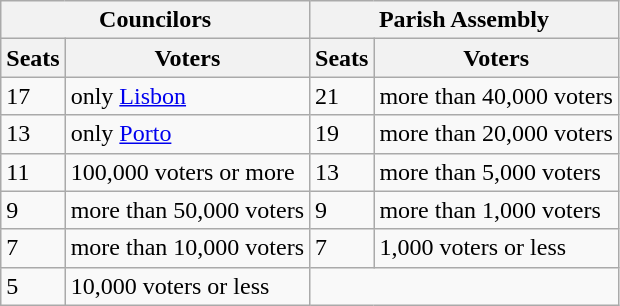<table class="wikitable">
<tr>
<th colspan=2>Councilors</th>
<th colspan=2>Parish Assembly</th>
</tr>
<tr>
<th>Seats</th>
<th>Voters</th>
<th>Seats</th>
<th>Voters</th>
</tr>
<tr>
<td>17</td>
<td>only <a href='#'>Lisbon</a></td>
<td>21</td>
<td>more than 40,000 voters</td>
</tr>
<tr>
<td>13</td>
<td>only <a href='#'>Porto</a></td>
<td>19</td>
<td>more than 20,000 voters</td>
</tr>
<tr>
<td>11</td>
<td>100,000 voters or more</td>
<td>13</td>
<td>more than 5,000 voters</td>
</tr>
<tr>
<td>9</td>
<td>more than 50,000 voters</td>
<td>9</td>
<td>more than 1,000 voters</td>
</tr>
<tr>
<td>7</td>
<td>more than 10,000 voters</td>
<td>7</td>
<td>1,000 voters or less</td>
</tr>
<tr>
<td>5</td>
<td>10,000 voters or less</td>
<td colspan=2></td>
</tr>
</table>
